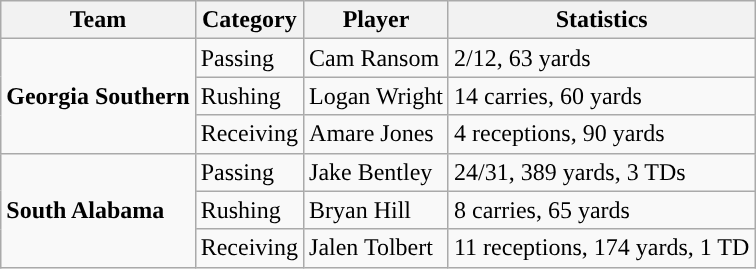<table class="wikitable" style="float: left;">
<tr>
<th>Team</th>
<th>Category</th>
<th>Player</th>
<th>Statistics</th>
</tr>
<tr>
<td rowspan=3><strong>Georgia Southern</strong></td>
<td>Passing</td>
<td>Cam Ransom</td>
<td>2/12, 63 yards</td>
</tr>
<tr>
<td>Rushing</td>
<td>Logan Wright</td>
<td>14 carries, 60 yards</td>
</tr>
<tr>
<td>Receiving</td>
<td>Amare Jones</td>
<td>4 receptions, 90 yards</td>
</tr>
<tr>
<td rowspan=3><strong>South Alabama</strong></td>
<td>Passing</td>
<td>Jake Bentley</td>
<td>24/31, 389 yards, 3 TDs</td>
</tr>
<tr>
<td>Rushing</td>
<td>Bryan Hill</td>
<td>8 carries, 65 yards</td>
</tr>
<tr>
<td>Receiving</td>
<td>Jalen Tolbert</td>
<td>11 receptions, 174 yards, 1 TD</td>
</tr>
</table>
